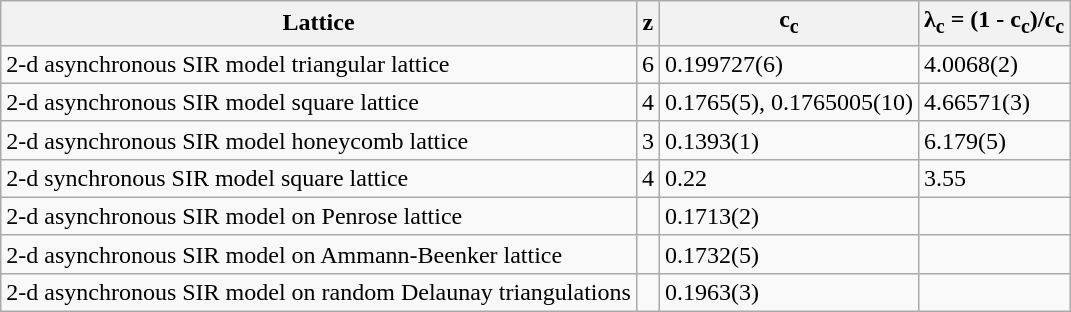<table class="wikitable">
<tr>
<th>Lattice</th>
<th>z</th>
<th>c<sub>c</sub></th>
<th>λ<sub>c</sub> = (1 -  c<sub>c</sub>)/c<sub>c</sub></th>
</tr>
<tr>
<td>2-d asynchronous SIR model triangular lattice</td>
<td>6</td>
<td>0.199727(6)</td>
<td>4.0068(2)</td>
</tr>
<tr>
<td>2-d asynchronous SIR model square lattice</td>
<td>4</td>
<td>0.1765(5),  0.1765005(10) </td>
<td>4.66571(3)</td>
</tr>
<tr>
<td>2-d asynchronous SIR model honeycomb lattice</td>
<td>3</td>
<td>0.1393(1) </td>
<td>6.179(5)</td>
</tr>
<tr>
<td>2-d synchronous SIR model square lattice</td>
<td>4</td>
<td>0.22 </td>
<td>3.55</td>
</tr>
<tr>
<td>2-d asynchronous SIR model on Penrose lattice</td>
<td></td>
<td>0.1713(2)</td>
<td></td>
</tr>
<tr>
<td>2-d asynchronous SIR model on Ammann-Beenker lattice</td>
<td></td>
<td>0.1732(5)</td>
<td></td>
</tr>
<tr>
<td>2-d asynchronous SIR model on random Delaunay triangulations</td>
<td></td>
<td>0.1963(3)</td>
<td></td>
</tr>
</table>
